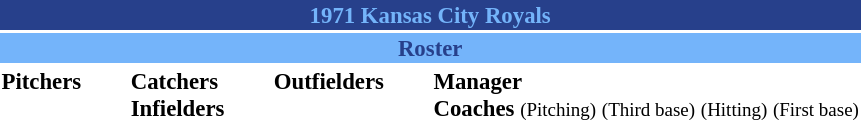<table class="toccolours" style="font-size: 95%;">
<tr>
<th colspan="10" style="background-color: #27408B; color: #74B4FA; text-align: center;">1971 Kansas City Royals</th>
</tr>
<tr>
<td colspan="10" style="background-color: #74B4FA; color: #27408B; text-align: center;"><strong>Roster</strong></td>
</tr>
<tr>
<td valign="top"><strong>Pitchers</strong><br>














</td>
<td width="25px"></td>
<td valign="top"><strong>Catchers</strong><br>


<strong>Infielders</strong>








</td>
<td width="25px"></td>
<td valign="top"><strong>Outfielders</strong><br>





</td>
<td width="25px"></td>
<td valign="top"><strong>Manager</strong><br>
<strong>Coaches</strong>
 <small>(Pitching)</small>
 <small>(Third base)</small>
 <small>(Hitting)</small>
 <small>(First base)</small></td>
</tr>
<tr>
</tr>
</table>
